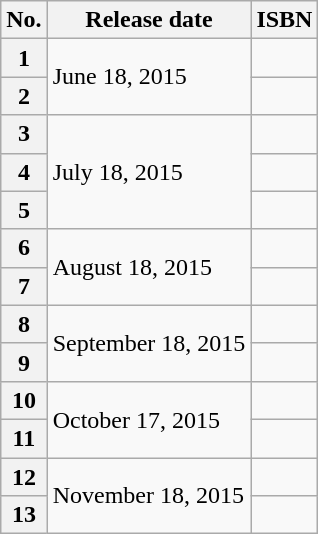<table class="wikitable">
<tr>
<th>No.</th>
<th>Release date</th>
<th>ISBN</th>
</tr>
<tr>
<th>1</th>
<td rowspan="2">June 18, 2015</td>
<td></td>
</tr>
<tr>
<th>2</th>
<td></td>
</tr>
<tr>
<th>3</th>
<td rowspan="3">July 18, 2015</td>
<td></td>
</tr>
<tr>
<th>4</th>
<td></td>
</tr>
<tr>
<th>5</th>
<td></td>
</tr>
<tr>
<th>6</th>
<td rowspan="2">August 18, 2015</td>
<td></td>
</tr>
<tr>
<th>7</th>
<td></td>
</tr>
<tr>
<th>8</th>
<td rowspan="2">September 18, 2015</td>
<td></td>
</tr>
<tr>
<th>9</th>
<td></td>
</tr>
<tr>
<th>10</th>
<td rowspan="2">October 17, 2015</td>
<td></td>
</tr>
<tr>
<th>11</th>
<td></td>
</tr>
<tr>
<th>12</th>
<td rowspan="2">November 18, 2015</td>
<td></td>
</tr>
<tr>
<th>13</th>
<td></td>
</tr>
</table>
